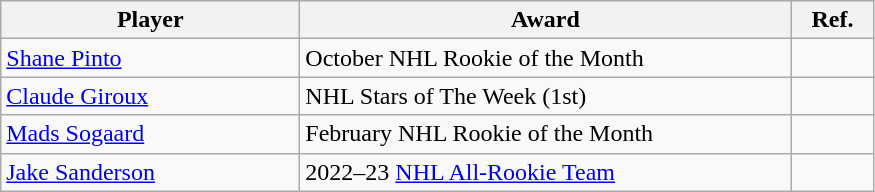<table class="wikitable">
<tr>
<th style="width:12em">Player</th>
<th style="width:20em">Award</th>
<th style="width:3em">Ref.</th>
</tr>
<tr>
<td><a href='#'>Shane Pinto</a></td>
<td>October NHL Rookie of the Month</td>
<td style="text-align:center"></td>
</tr>
<tr>
<td><a href='#'>Claude Giroux</a></td>
<td>NHL Stars of The Week (1st)</td>
<td style="text-align:center"></td>
</tr>
<tr>
<td><a href='#'>Mads Sogaard</a></td>
<td>February NHL Rookie of the Month</td>
<td style="text-align:center"></td>
</tr>
<tr>
<td><a href='#'>Jake Sanderson</a></td>
<td>2022–23 <a href='#'>NHL All-Rookie Team</a></td>
<td style="text-align:center"></td>
</tr>
</table>
